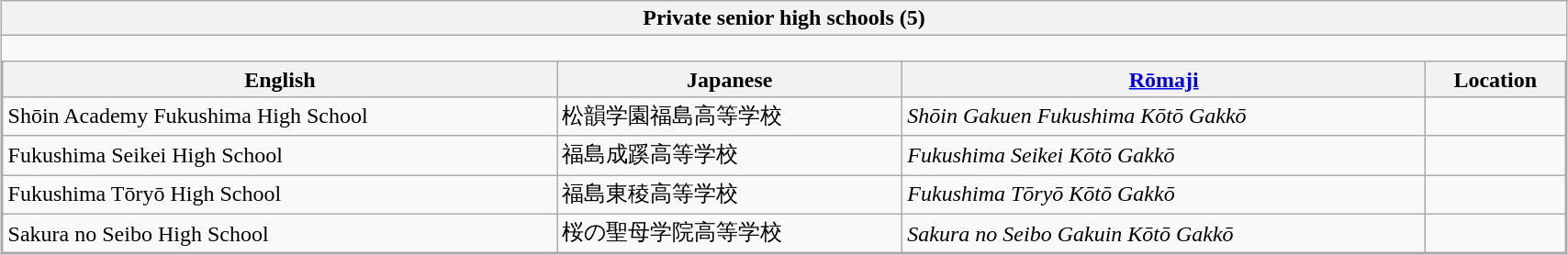<table class="wikitable" style="margin: 1em auto 1em auto; width:90%;">
<tr>
<th>Private senior high schools (5)</th>
</tr>
<tr>
<td style="padding:0; border:none;"><br><table class="wikitable sortable" style="margin:0; width:100%;">
<tr>
<th>English</th>
<th>Japanese</th>
<th><a href='#'>Rōmaji</a></th>
<th>Location</th>
</tr>
<tr>
<td>Shōin Academy Fukushima High School</td>
<td>松韻学園福島高等学校</td>
<td><em>Shōin Gakuen Fukushima Kōtō Gakkō</em></td>
<td></td>
</tr>
<tr>
<td>Fukushima Seikei High School</td>
<td>福島成蹊高等学校</td>
<td><em>Fukushima Seikei Kōtō Gakkō</em></td>
<td></td>
</tr>
<tr>
<td>Fukushima Tōryō High School</td>
<td>福島東稜高等学校</td>
<td><em>Fukushima Tōryō Kōtō Gakkō</em></td>
<td></td>
</tr>
<tr>
<td>Sakura no Seibo High School</td>
<td>桜の聖母学院高等学校</td>
<td><em>Sakura no Seibo Gakuin Kōtō Gakkō</em></td>
<td></td>
</tr>
</table>
</td>
</tr>
</table>
